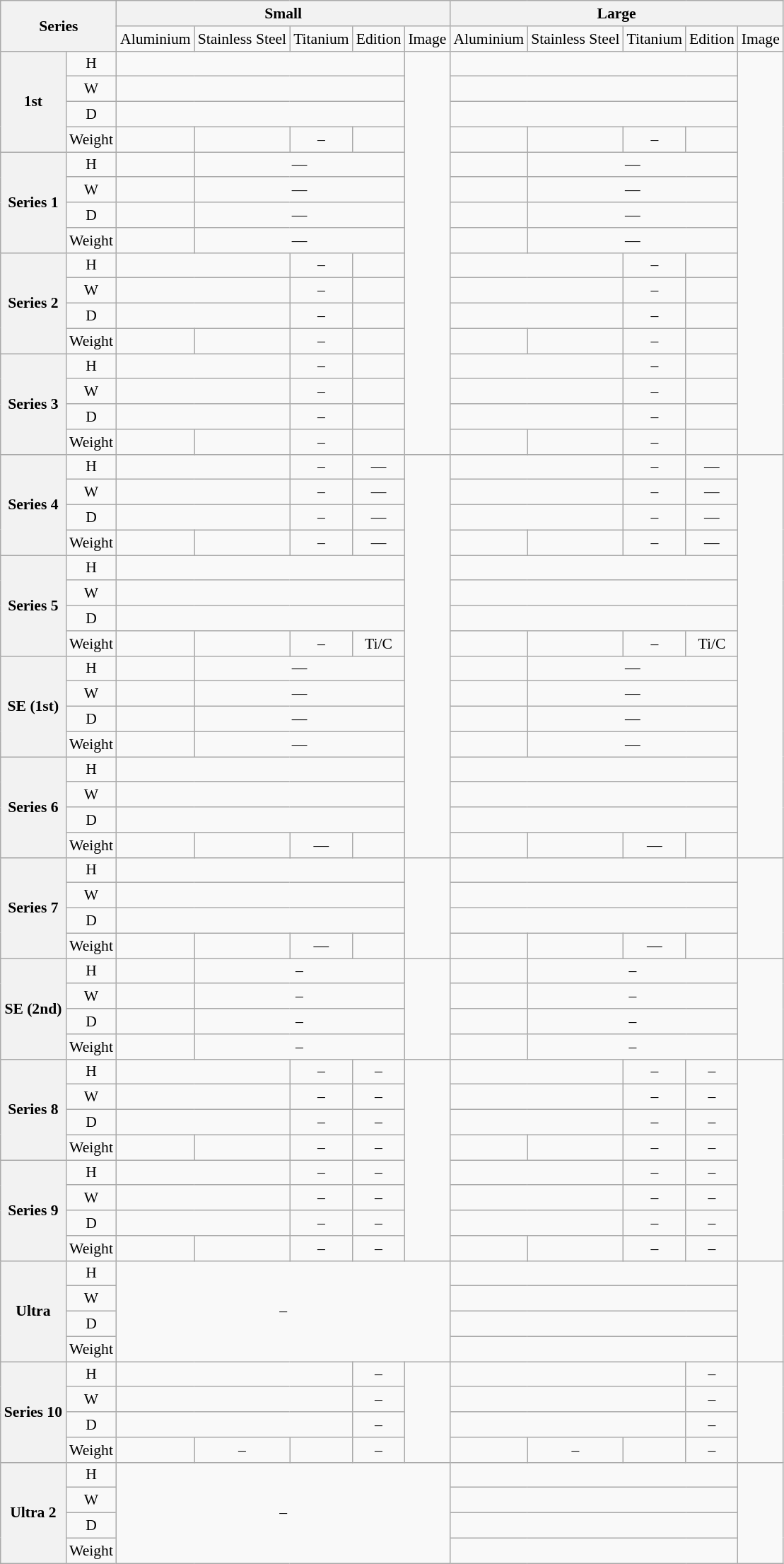<table class="wikitable" style="text-align:center;font-size:90%">
<tr>
<th colspan=2 rowspan=2>Series</th>
<th colspan="5">Small</th>
<th colspan="5">Large</th>
</tr>
<tr>
<td>Aluminium</td>
<td>Stainless Steel</td>
<td>Titanium</td>
<td>Edition </td>
<td>Image</td>
<td>Aluminium</td>
<td>Stainless Steel</td>
<td>Titanium</td>
<td>Edition </td>
<td>Image</td>
</tr>
<tr>
<th rowspan=4>1st</th>
<td>H</td>
<td colspan="4"></td>
<td rowspan=16></td>
<td colspan="4"></td>
<td rowspan=16></td>
</tr>
<tr>
<td>W</td>
<td colspan="4"></td>
<td colspan="4"></td>
</tr>
<tr>
<td>D</td>
<td colspan="4"></td>
<td colspan="4"></td>
</tr>
<tr>
<td>Weight</td>
<td> </td>
<td> </td>
<td>–</td>
<td></td>
<td></td>
<td> </td>
<td>–</td>
<td></td>
</tr>
<tr>
<th rowspan=4>Series 1</th>
<td>H</td>
<td></td>
<td colspan="3">—</td>
<td></td>
<td colspan="3">—</td>
</tr>
<tr>
<td>W</td>
<td></td>
<td colspan="3">—</td>
<td></td>
<td colspan="3">—</td>
</tr>
<tr>
<td>D</td>
<td></td>
<td colspan="3">—</td>
<td></td>
<td colspan="3">—</td>
</tr>
<tr>
<td>Weight</td>
<td> </td>
<td colspan="3">—</td>
<td> </td>
<td colspan="3">—</td>
</tr>
<tr>
<th rowspan=4>Series 2</th>
<td>H</td>
<td colspan=2></td>
<td>–</td>
<td></td>
<td colspan=2></td>
<td>–</td>
<td></td>
</tr>
<tr>
<td>W</td>
<td colspan=2></td>
<td>–</td>
<td></td>
<td colspan=2></td>
<td>–</td>
<td></td>
</tr>
<tr>
<td>D</td>
<td colspan=2></td>
<td>–</td>
<td></td>
<td colspan=2></td>
<td>–</td>
<td></td>
</tr>
<tr>
<td>Weight</td>
<td> </td>
<td> </td>
<td>–</td>
<td></td>
<td></td>
<td> </td>
<td>–</td>
<td></td>
</tr>
<tr>
<th rowspan=4>Series 3</th>
<td>H</td>
<td colspan=2></td>
<td>–</td>
<td></td>
<td colspan=2></td>
<td>–</td>
<td></td>
</tr>
<tr>
<td>W</td>
<td colspan=2></td>
<td>–</td>
<td></td>
<td colspan=2></td>
<td>–</td>
<td></td>
</tr>
<tr>
<td>D</td>
<td colspan=2></td>
<td>–</td>
<td></td>
<td colspan=2></td>
<td>–</td>
<td></td>
</tr>
<tr>
<td>Weight</td>
<td> </td>
<td> </td>
<td>–</td>
<td></td>
<td></td>
<td> </td>
<td>–</td>
<td></td>
</tr>
<tr>
<th rowspan=4>Series 4</th>
<td>H</td>
<td colspan=2></td>
<td>–</td>
<td>—</td>
<td rowspan=16></td>
<td colspan=2></td>
<td>–</td>
<td>—</td>
<td rowspan=16></td>
</tr>
<tr>
<td>W</td>
<td colspan=2></td>
<td>–</td>
<td>—</td>
<td colspan=2></td>
<td>–</td>
<td>—</td>
</tr>
<tr>
<td>D</td>
<td colspan=2></td>
<td>–</td>
<td>—</td>
<td colspan=2></td>
<td>–</td>
<td>—</td>
</tr>
<tr>
<td>Weight</td>
<td> </td>
<td> </td>
<td>–</td>
<td>—</td>
<td></td>
<td> </td>
<td>–</td>
<td>—</td>
</tr>
<tr>
<th rowspan=4>Series 5</th>
<td>H</td>
<td colspan="4"></td>
<td colspan="4"></td>
</tr>
<tr>
<td>W</td>
<td colspan="4"></td>
<td colspan="4"></td>
</tr>
<tr>
<td>D</td>
<td colspan="4"></td>
<td colspan="4"></td>
</tr>
<tr>
<td>Weight</td>
<td> </td>
<td> </td>
<td>–</td>
<td> Ti/C</td>
<td> </td>
<td> </td>
<td>–</td>
<td> Ti/C</td>
</tr>
<tr>
<th rowspan=4>SE (1st)</th>
<td>H</td>
<td></td>
<td colspan="3">—</td>
<td></td>
<td colspan="3">—</td>
</tr>
<tr>
<td>W</td>
<td></td>
<td colspan="3">—</td>
<td></td>
<td colspan="3">—</td>
</tr>
<tr>
<td>D</td>
<td></td>
<td colspan="3">—</td>
<td></td>
<td colspan="3">—</td>
</tr>
<tr>
<td>Weight</td>
<td> </td>
<td colspan="3">—</td>
<td> </td>
<td colspan="3">—</td>
</tr>
<tr>
<th rowspan=4>Series 6</th>
<td>H</td>
<td colspan="4"></td>
<td colspan="4"></td>
</tr>
<tr>
<td>W</td>
<td colspan="4"></td>
<td colspan="4"></td>
</tr>
<tr>
<td>D</td>
<td colspan="4"></td>
<td colspan="4"></td>
</tr>
<tr>
<td>Weight</td>
<td> </td>
<td> </td>
<td>—</td>
<td></td>
<td></td>
<td> </td>
<td>—</td>
<td></td>
</tr>
<tr>
<th rowspan=4>Series 7</th>
<td>H</td>
<td colspan="4"></td>
<td rowspan=4></td>
<td colspan="4"></td>
<td rowspan=4></td>
</tr>
<tr>
<td>W</td>
<td colspan="4"></td>
<td colspan="4"></td>
</tr>
<tr>
<td>D</td>
<td colspan="4"></td>
<td colspan="4"></td>
</tr>
<tr>
<td>Weight</td>
<td> </td>
<td> </td>
<td>—</td>
<td></td>
<td></td>
<td> </td>
<td>—</td>
<td></td>
</tr>
<tr>
<th rowspan=4>SE (2nd)</th>
<td>H</td>
<td></td>
<td colspan="3">–</td>
<td rowspan=4></td>
<td></td>
<td colspan="3">–</td>
<td rowspan=4></td>
</tr>
<tr>
<td>W</td>
<td></td>
<td colspan="3">–</td>
<td></td>
<td colspan="3">–</td>
</tr>
<tr>
<td>D</td>
<td></td>
<td colspan="3">–</td>
<td></td>
<td colspan="3">–</td>
</tr>
<tr>
<td>Weight</td>
<td> </td>
<td colspan="3">–</td>
<td> </td>
<td colspan="3">–</td>
</tr>
<tr>
<th rowspan=4>Series 8</th>
<td>H</td>
<td colspan=2></td>
<td>–</td>
<td>–</td>
<td rowspan="8"></td>
<td colspan=2></td>
<td>–</td>
<td>–</td>
<td rowspan="8"></td>
</tr>
<tr>
<td>W</td>
<td colspan=2></td>
<td>–</td>
<td>–</td>
<td colspan=2></td>
<td>–</td>
<td>–</td>
</tr>
<tr>
<td>D</td>
<td colspan=2></td>
<td>–</td>
<td>–</td>
<td colspan=2></td>
<td>–</td>
<td>–</td>
</tr>
<tr>
<td>Weight</td>
<td></td>
<td> </td>
<td>–</td>
<td>–</td>
<td></td>
<td> </td>
<td>–</td>
<td>–</td>
</tr>
<tr>
<th rowspan=4>Series 9</th>
<td>H</td>
<td colspan=2></td>
<td>–</td>
<td>–</td>
<td colspan=2></td>
<td>–</td>
<td>–</td>
</tr>
<tr>
<td>W</td>
<td colspan=2></td>
<td>–</td>
<td>–</td>
<td colspan=2></td>
<td>–</td>
<td>–</td>
</tr>
<tr>
<td>D</td>
<td colspan=2></td>
<td>–</td>
<td>–</td>
<td colspan=2></td>
<td>–</td>
<td>–</td>
</tr>
<tr>
<td>Weight</td>
<td></td>
<td> </td>
<td>–</td>
<td>–</td>
<td></td>
<td> </td>
<td>–</td>
<td>–</td>
</tr>
<tr>
<th rowspan=4>Ultra</th>
<td>H</td>
<td colspan="5" rowspan="4">–</td>
<td colspan="4"></td>
<td rowspan=4></td>
</tr>
<tr>
<td>W</td>
<td colspan="4"></td>
</tr>
<tr>
<td>D</td>
<td colspan="4"></td>
</tr>
<tr>
<td>Weight</td>
<td colspan="4"></td>
</tr>
<tr>
<th rowspan="4">Series 10</th>
<td>H</td>
<td colspan="3"></td>
<td>–</td>
<td rowspan="4"></td>
<td colspan="3"></td>
<td>–</td>
<td rowspan="4"></td>
</tr>
<tr>
<td>W</td>
<td colspan="3"></td>
<td>–</td>
<td colspan="3"></td>
<td>–</td>
</tr>
<tr>
<td>D</td>
<td colspan="3"></td>
<td>–</td>
<td colspan="3"></td>
<td>–</td>
</tr>
<tr>
<td>Weight</td>
<td></td>
<td>–</td>
<td></td>
<td>–</td>
<td></td>
<td>–</td>
<td></td>
<td>–</td>
</tr>
<tr>
<th rowspan="4">Ultra 2</th>
<td>H</td>
<td colspan="5" rowspan="4">–</td>
<td colspan="4"></td>
<td rowspan="4"></td>
</tr>
<tr>
<td>W</td>
<td colspan="4"></td>
</tr>
<tr>
<td>D</td>
<td colspan="4"></td>
</tr>
<tr>
<td>Weight</td>
<td colspan="4"></td>
</tr>
</table>
